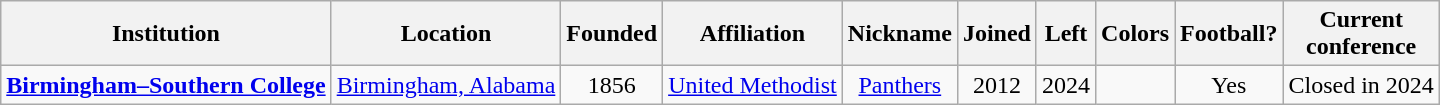<table class="wikitable sortable" style="text-align: center;">
<tr>
<th>Institution</th>
<th>Location</th>
<th>Founded</th>
<th>Affiliation</th>
<th>Nickname</th>
<th>Joined</th>
<th>Left</th>
<th class="unsortable">Colors</th>
<th>Football?</th>
<th>Current<br>conference</th>
</tr>
<tr>
<td><strong><a href='#'>Birmingham–Southern College</a></strong></td>
<td><a href='#'>Birmingham, Alabama</a></td>
<td>1856</td>
<td><a href='#'>United Methodist</a></td>
<td><a href='#'>Panthers</a></td>
<td>2012</td>
<td>2024</td>
<td> </td>
<td>Yes</td>
<td>Closed in 2024</td>
</tr>
</table>
